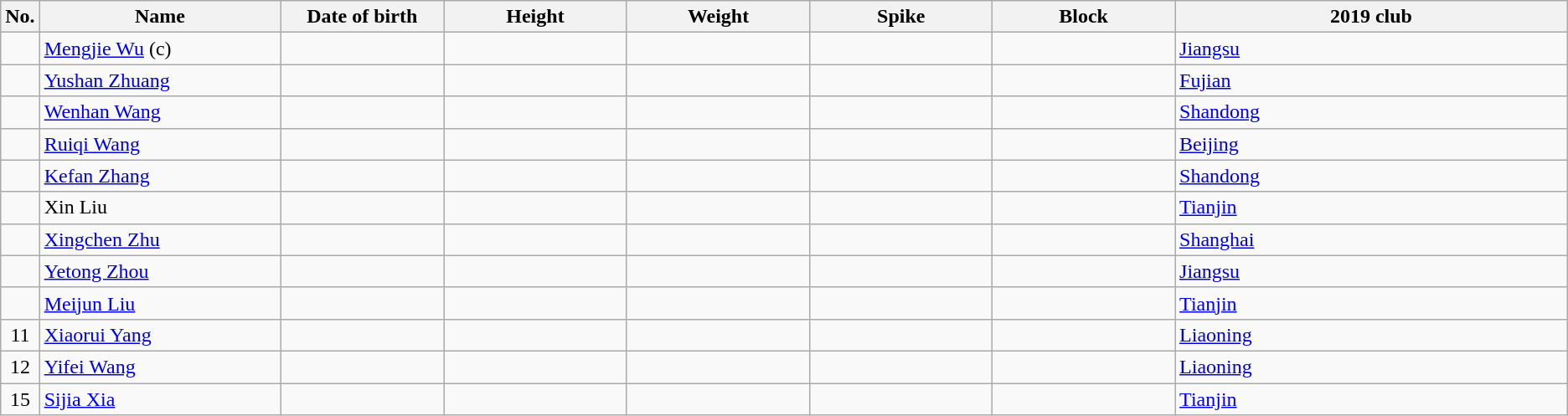<table class="wikitable sortable" style="font-size:100%; text-align:center;">
<tr>
<th>No.</th>
<th style="width:12em">Name</th>
<th style="width:8em">Date of birth</th>
<th style="width:9em">Height</th>
<th style="width:9em">Weight</th>
<th style="width:9em">Spike</th>
<th style="width:9em">Block</th>
<th style="width:20em">2019 club</th>
</tr>
<tr>
<td></td>
<td align=left><a href='#'>Mengjie Wu</a> (c)</td>
<td align=right></td>
<td></td>
<td></td>
<td></td>
<td></td>
<td align=left> <a href='#'>Jiangsu</a></td>
</tr>
<tr>
<td></td>
<td align=left><a href='#'>Yushan Zhuang</a></td>
<td align=right></td>
<td></td>
<td></td>
<td></td>
<td></td>
<td align=left> <a href='#'>Fujian</a></td>
</tr>
<tr>
<td></td>
<td align=left><a href='#'>Wenhan Wang</a></td>
<td align=right></td>
<td></td>
<td></td>
<td></td>
<td></td>
<td align=left> <a href='#'>Shandong</a></td>
</tr>
<tr>
<td></td>
<td align=left><a href='#'>Ruiqi Wang</a></td>
<td align=right></td>
<td></td>
<td></td>
<td></td>
<td></td>
<td align=left> <a href='#'>Beijing</a></td>
</tr>
<tr>
<td></td>
<td align=left><a href='#'>Kefan Zhang</a></td>
<td align=right></td>
<td></td>
<td></td>
<td></td>
<td></td>
<td align=left> <a href='#'>Shandong</a></td>
</tr>
<tr>
<td></td>
<td align=left>Xin Liu</td>
<td align=right></td>
<td></td>
<td></td>
<td></td>
<td></td>
<td align=left> <a href='#'>Tianjin</a></td>
</tr>
<tr>
<td></td>
<td align=left><a href='#'>Xingchen Zhu</a></td>
<td align=right></td>
<td></td>
<td></td>
<td></td>
<td></td>
<td align=left> <a href='#'>Shanghai</a></td>
</tr>
<tr>
<td></td>
<td align=left><a href='#'>Yetong Zhou</a></td>
<td align=right></td>
<td></td>
<td></td>
<td></td>
<td></td>
<td align=left> <a href='#'>Jiangsu</a></td>
</tr>
<tr>
<td></td>
<td align=left><a href='#'>Meijun Liu</a></td>
<td align=right></td>
<td></td>
<td></td>
<td></td>
<td></td>
<td align=left> <a href='#'>Tianjin</a></td>
</tr>
<tr>
<td>11</td>
<td align=left><a href='#'>Xiaorui Yang</a></td>
<td align=right></td>
<td></td>
<td></td>
<td></td>
<td></td>
<td align=left> <a href='#'>Liaoning</a></td>
</tr>
<tr>
<td>12</td>
<td align=left><a href='#'>Yifei Wang</a></td>
<td align=right></td>
<td></td>
<td></td>
<td></td>
<td></td>
<td align=left> <a href='#'>Liaoning</a></td>
</tr>
<tr>
<td>15</td>
<td align=left><a href='#'>Sijia Xia</a></td>
<td align=right></td>
<td></td>
<td></td>
<td></td>
<td></td>
<td align=left> <a href='#'>Tianjin</a></td>
</tr>
</table>
